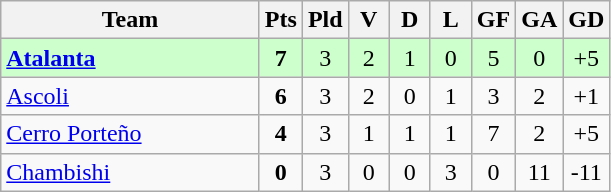<table class=wikitable style="text-align:center">
<tr>
<th width=165>Team</th>
<th width=20>Pts</th>
<th width=20>Pld</th>
<th width=20>V</th>
<th width=20>D</th>
<th width=20>L</th>
<th width=20>GF</th>
<th width=20>GA</th>
<th width=20>GD</th>
</tr>
<tr style="background:#ccffcc">
<td Style="text-align:left"><strong> <a href='#'>Atalanta</a></strong></td>
<td><strong>7</strong></td>
<td>3</td>
<td>2</td>
<td>1</td>
<td>0</td>
<td>5</td>
<td>0</td>
<td>+5</td>
</tr>
<tr>
<td Style="text-align:left"> <a href='#'>Ascoli</a></td>
<td><strong>6</strong></td>
<td>3</td>
<td>2</td>
<td>0</td>
<td>1</td>
<td>3</td>
<td>2</td>
<td>+1</td>
</tr>
<tr>
<td Style="text-align:left"> <a href='#'>Cerro Porteño</a></td>
<td><strong>4</strong></td>
<td>3</td>
<td>1</td>
<td>1</td>
<td>1</td>
<td>7</td>
<td>2</td>
<td>+5</td>
</tr>
<tr>
<td Style="text-align:left"> <a href='#'>Chambishi</a></td>
<td><strong>0</strong></td>
<td>3</td>
<td>0</td>
<td>0</td>
<td>3</td>
<td>0</td>
<td>11</td>
<td>-11</td>
</tr>
</table>
